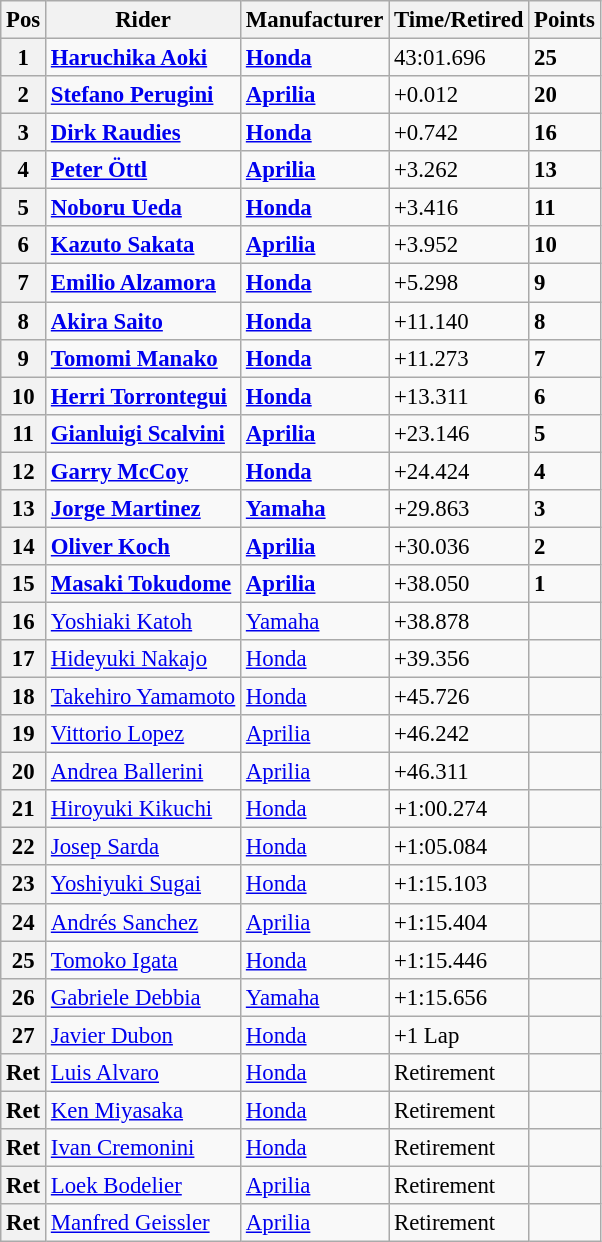<table class="wikitable" style="font-size: 95%;">
<tr>
<th>Pos</th>
<th>Rider</th>
<th>Manufacturer</th>
<th>Time/Retired</th>
<th>Points</th>
</tr>
<tr>
<th>1</th>
<td> <strong><a href='#'>Haruchika Aoki</a></strong></td>
<td><strong><a href='#'>Honda</a></strong></td>
<td>43:01.696</td>
<td><strong>25</strong></td>
</tr>
<tr>
<th>2</th>
<td> <strong><a href='#'>Stefano Perugini</a></strong></td>
<td><strong><a href='#'>Aprilia</a></strong></td>
<td>+0.012</td>
<td><strong>20</strong></td>
</tr>
<tr>
<th>3</th>
<td> <strong><a href='#'>Dirk Raudies</a></strong></td>
<td><strong><a href='#'>Honda</a></strong></td>
<td>+0.742</td>
<td><strong>16</strong></td>
</tr>
<tr>
<th>4</th>
<td> <strong><a href='#'>Peter Öttl</a></strong></td>
<td><strong><a href='#'>Aprilia</a></strong></td>
<td>+3.262</td>
<td><strong>13</strong></td>
</tr>
<tr>
<th>5</th>
<td> <strong><a href='#'>Noboru Ueda</a></strong></td>
<td><strong><a href='#'>Honda</a></strong></td>
<td>+3.416</td>
<td><strong>11</strong></td>
</tr>
<tr>
<th>6</th>
<td> <strong><a href='#'>Kazuto Sakata</a></strong></td>
<td><strong><a href='#'>Aprilia</a></strong></td>
<td>+3.952</td>
<td><strong>10</strong></td>
</tr>
<tr>
<th>7</th>
<td> <strong><a href='#'>Emilio Alzamora</a></strong></td>
<td><strong><a href='#'>Honda</a></strong></td>
<td>+5.298</td>
<td><strong>9</strong></td>
</tr>
<tr>
<th>8</th>
<td> <strong><a href='#'>Akira Saito</a></strong></td>
<td><strong><a href='#'>Honda</a></strong></td>
<td>+11.140</td>
<td><strong>8</strong></td>
</tr>
<tr>
<th>9</th>
<td> <strong><a href='#'>Tomomi Manako</a></strong></td>
<td><strong><a href='#'>Honda</a></strong></td>
<td>+11.273</td>
<td><strong>7</strong></td>
</tr>
<tr>
<th>10</th>
<td> <strong><a href='#'>Herri Torrontegui</a></strong></td>
<td><strong><a href='#'>Honda</a></strong></td>
<td>+13.311</td>
<td><strong>6</strong></td>
</tr>
<tr>
<th>11</th>
<td> <strong><a href='#'>Gianluigi Scalvini</a></strong></td>
<td><strong><a href='#'>Aprilia</a></strong></td>
<td>+23.146</td>
<td><strong>5</strong></td>
</tr>
<tr>
<th>12</th>
<td> <strong><a href='#'>Garry McCoy</a></strong></td>
<td><strong><a href='#'>Honda</a></strong></td>
<td>+24.424</td>
<td><strong>4</strong></td>
</tr>
<tr>
<th>13</th>
<td> <strong><a href='#'>Jorge Martinez</a></strong></td>
<td><strong><a href='#'>Yamaha</a></strong></td>
<td>+29.863</td>
<td><strong>3</strong></td>
</tr>
<tr>
<th>14</th>
<td> <strong><a href='#'>Oliver Koch</a></strong></td>
<td><strong><a href='#'>Aprilia</a></strong></td>
<td>+30.036</td>
<td><strong>2</strong></td>
</tr>
<tr>
<th>15</th>
<td> <strong><a href='#'>Masaki Tokudome</a></strong></td>
<td><strong><a href='#'>Aprilia</a></strong></td>
<td>+38.050</td>
<td><strong>1</strong></td>
</tr>
<tr>
<th>16</th>
<td> <a href='#'>Yoshiaki Katoh</a></td>
<td><a href='#'>Yamaha</a></td>
<td>+38.878</td>
<td></td>
</tr>
<tr>
<th>17</th>
<td> <a href='#'>Hideyuki Nakajo</a></td>
<td><a href='#'>Honda</a></td>
<td>+39.356</td>
<td></td>
</tr>
<tr>
<th>18</th>
<td> <a href='#'>Takehiro Yamamoto</a></td>
<td><a href='#'>Honda</a></td>
<td>+45.726</td>
<td></td>
</tr>
<tr>
<th>19</th>
<td> <a href='#'>Vittorio Lopez</a></td>
<td><a href='#'>Aprilia</a></td>
<td>+46.242</td>
<td></td>
</tr>
<tr>
<th>20</th>
<td> <a href='#'>Andrea Ballerini</a></td>
<td><a href='#'>Aprilia</a></td>
<td>+46.311</td>
<td></td>
</tr>
<tr>
<th>21</th>
<td> <a href='#'>Hiroyuki Kikuchi</a></td>
<td><a href='#'>Honda</a></td>
<td>+1:00.274</td>
<td></td>
</tr>
<tr>
<th>22</th>
<td> <a href='#'>Josep Sarda</a></td>
<td><a href='#'>Honda</a></td>
<td>+1:05.084</td>
<td></td>
</tr>
<tr>
<th>23</th>
<td> <a href='#'>Yoshiyuki Sugai</a></td>
<td><a href='#'>Honda</a></td>
<td>+1:15.103</td>
<td></td>
</tr>
<tr>
<th>24</th>
<td> <a href='#'>Andrés Sanchez</a></td>
<td><a href='#'>Aprilia</a></td>
<td>+1:15.404</td>
<td></td>
</tr>
<tr>
<th>25</th>
<td> <a href='#'>Tomoko Igata</a></td>
<td><a href='#'>Honda</a></td>
<td>+1:15.446</td>
<td></td>
</tr>
<tr>
<th>26</th>
<td> <a href='#'>Gabriele Debbia</a></td>
<td><a href='#'>Yamaha</a></td>
<td>+1:15.656</td>
<td></td>
</tr>
<tr>
<th>27</th>
<td> <a href='#'>Javier Dubon</a></td>
<td><a href='#'>Honda</a></td>
<td>+1 Lap</td>
<td></td>
</tr>
<tr>
<th>Ret</th>
<td> <a href='#'>Luis Alvaro</a></td>
<td><a href='#'>Honda</a></td>
<td>Retirement</td>
<td></td>
</tr>
<tr>
<th>Ret</th>
<td> <a href='#'>Ken Miyasaka</a></td>
<td><a href='#'>Honda</a></td>
<td>Retirement</td>
<td></td>
</tr>
<tr>
<th>Ret</th>
<td> <a href='#'>Ivan Cremonini</a></td>
<td><a href='#'>Honda</a></td>
<td>Retirement</td>
<td></td>
</tr>
<tr>
<th>Ret</th>
<td> <a href='#'>Loek Bodelier</a></td>
<td><a href='#'>Aprilia</a></td>
<td>Retirement</td>
<td></td>
</tr>
<tr>
<th>Ret</th>
<td> <a href='#'>Manfred Geissler</a></td>
<td><a href='#'>Aprilia</a></td>
<td>Retirement</td>
<td></td>
</tr>
</table>
